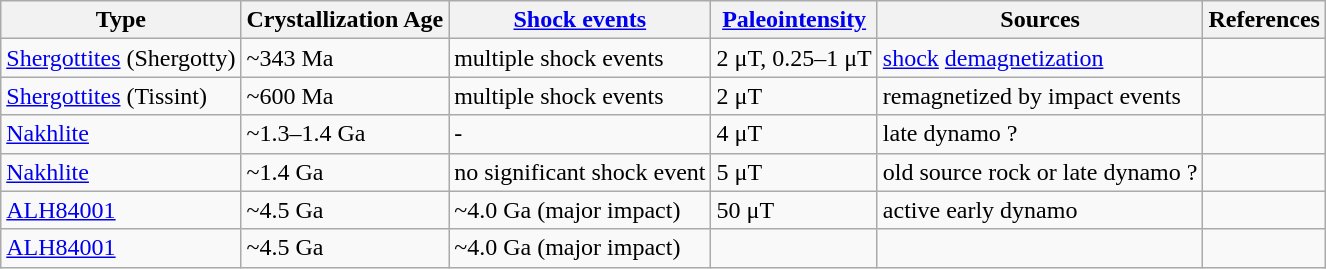<table class="wikitable">
<tr>
<th>Type</th>
<th>Crystallization Age</th>
<th><a href='#'>Shock events</a></th>
<th><a href='#'>Paleointensity</a></th>
<th>Sources</th>
<th>References</th>
</tr>
<tr>
<td><a href='#'>Shergottites</a> (Shergotty)</td>
<td>~343 Ma</td>
<td>multiple shock events</td>
<td>2 μT, 0.25–1 μT</td>
<td><a href='#'>shock</a> <a href='#'>demagnetization</a></td>
<td></td>
</tr>
<tr>
<td><a href='#'>Shergottites</a> (Tissint)</td>
<td>~600 Ma</td>
<td>multiple shock events</td>
<td>2 μT</td>
<td>remagnetized by impact events</td>
<td></td>
</tr>
<tr>
<td><a href='#'>Nakhlite</a></td>
<td>~1.3–1.4 Ga</td>
<td>-</td>
<td>4 μT</td>
<td>late dynamo ?</td>
<td></td>
</tr>
<tr>
<td><a href='#'>Nakhlite</a></td>
<td>~1.4 Ga</td>
<td>no significant shock event</td>
<td>5 μT</td>
<td>old source rock or late dynamo ?</td>
<td></td>
</tr>
<tr>
<td><a href='#'>ALH84001</a></td>
<td>~4.5 Ga</td>
<td>~4.0 Ga (major impact)</td>
<td>50 μT</td>
<td>active early dynamo</td>
<td></td>
</tr>
<tr>
<td><a href='#'>ALH84001</a></td>
<td>~4.5 Ga</td>
<td>~4.0 Ga (major impact)</td>
<td></td>
<td></td>
<td></td>
</tr>
</table>
